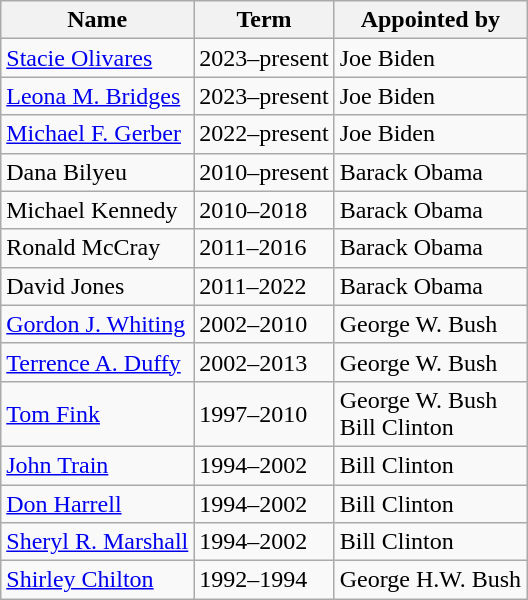<table class="wikitable">
<tr>
<th>Name</th>
<th>Term</th>
<th>Appointed by</th>
</tr>
<tr>
<td><a href='#'>Stacie Olivares</a></td>
<td>2023–present</td>
<td>Joe Biden</td>
</tr>
<tr>
<td><a href='#'>Leona M. Bridges</a></td>
<td>2023–present</td>
<td>Joe Biden</td>
</tr>
<tr>
<td><a href='#'>Michael F. Gerber</a></td>
<td>2022–present</td>
<td>Joe Biden</td>
</tr>
<tr>
<td>Dana Bilyeu</td>
<td>2010–present</td>
<td>Barack Obama</td>
</tr>
<tr>
<td>Michael Kennedy</td>
<td>2010–2018</td>
<td>Barack Obama</td>
</tr>
<tr>
<td>Ronald McCray</td>
<td>2011–2016</td>
<td>Barack Obama</td>
</tr>
<tr>
<td>David Jones</td>
<td>2011–2022</td>
<td>Barack Obama</td>
</tr>
<tr>
<td><a href='#'>Gordon J. Whiting</a></td>
<td>2002–2010</td>
<td>George W. Bush</td>
</tr>
<tr>
<td><a href='#'>Terrence A. Duffy</a></td>
<td>2002–2013</td>
<td>George W. Bush</td>
</tr>
<tr>
<td><a href='#'>Tom Fink</a></td>
<td>1997–2010</td>
<td>George W. Bush<br>Bill Clinton</td>
</tr>
<tr>
<td><a href='#'>John Train</a></td>
<td>1994–2002</td>
<td>Bill Clinton</td>
</tr>
<tr>
<td><a href='#'>Don Harrell</a></td>
<td>1994–2002</td>
<td>Bill Clinton</td>
</tr>
<tr>
<td><a href='#'>Sheryl R. Marshall</a></td>
<td>1994–2002</td>
<td>Bill Clinton</td>
</tr>
<tr>
<td><a href='#'>Shirley Chilton</a></td>
<td>1992–1994</td>
<td>George H.W. Bush</td>
</tr>
</table>
